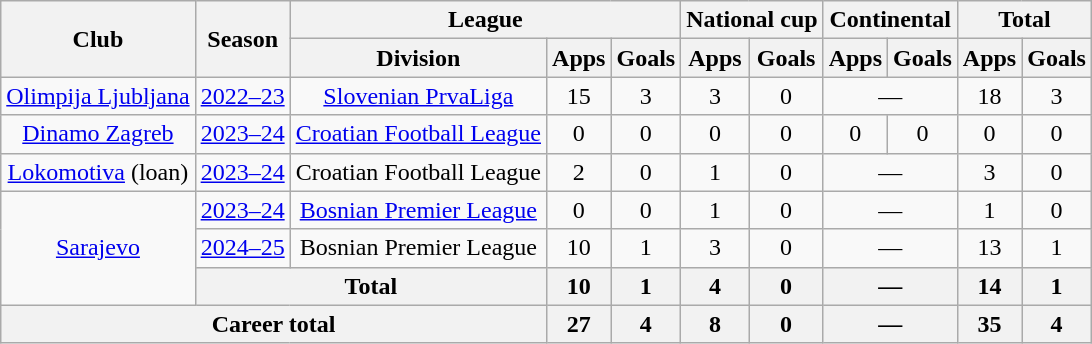<table class="wikitable" style="text-align:center">
<tr>
<th rowspan=2>Club</th>
<th rowspan=2>Season</th>
<th colspan=3>League</th>
<th colspan=2>National cup</th>
<th colspan=2>Continental</th>
<th colspan=2>Total</th>
</tr>
<tr>
<th>Division</th>
<th>Apps</th>
<th>Goals</th>
<th>Apps</th>
<th>Goals</th>
<th>Apps</th>
<th>Goals</th>
<th>Apps</th>
<th>Goals</th>
</tr>
<tr>
<td><a href='#'>Olimpija Ljubljana</a></td>
<td><a href='#'>2022–23</a></td>
<td><a href='#'>Slovenian PrvaLiga</a></td>
<td>15</td>
<td>3</td>
<td>3</td>
<td>0</td>
<td colspan=2>—</td>
<td>18</td>
<td>3</td>
</tr>
<tr>
<td><a href='#'>Dinamo Zagreb</a></td>
<td><a href='#'>2023–24</a></td>
<td><a href='#'>Croatian Football League</a></td>
<td>0</td>
<td>0</td>
<td>0</td>
<td>0</td>
<td>0</td>
<td>0</td>
<td>0</td>
<td>0</td>
</tr>
<tr>
<td><a href='#'>Lokomotiva</a> (loan)</td>
<td><a href='#'>2023–24</a></td>
<td>Croatian Football League</td>
<td>2</td>
<td>0</td>
<td>1</td>
<td>0</td>
<td colspan=2>—</td>
<td>3</td>
<td>0</td>
</tr>
<tr>
<td rowspan=3><a href='#'>Sarajevo</a></td>
<td><a href='#'>2023–24</a></td>
<td><a href='#'>Bosnian Premier League</a></td>
<td>0</td>
<td>0</td>
<td>1</td>
<td>0</td>
<td colspan=2>—</td>
<td>1</td>
<td>0</td>
</tr>
<tr>
<td><a href='#'>2024–25</a></td>
<td>Bosnian Premier League</td>
<td>10</td>
<td>1</td>
<td>3</td>
<td>0</td>
<td colspan=2>—</td>
<td>13</td>
<td>1</td>
</tr>
<tr>
<th colspan=2>Total</th>
<th>10</th>
<th>1</th>
<th>4</th>
<th>0</th>
<th colspan=2>—</th>
<th>14</th>
<th>1</th>
</tr>
<tr>
<th colspan=3>Career total</th>
<th>27</th>
<th>4</th>
<th>8</th>
<th>0</th>
<th colspan=2>—</th>
<th>35</th>
<th>4</th>
</tr>
</table>
